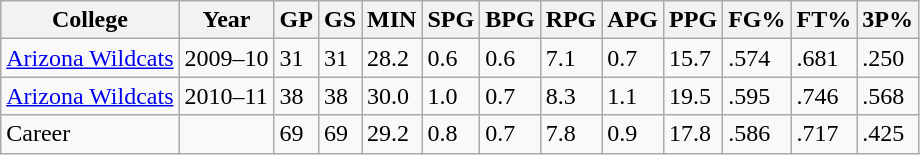<table class="wikitable">
<tr>
<th>College</th>
<th>Year</th>
<th>GP</th>
<th>GS</th>
<th>MIN</th>
<th>SPG</th>
<th>BPG</th>
<th>RPG</th>
<th>APG</th>
<th>PPG</th>
<th>FG%</th>
<th>FT%</th>
<th>3P%</th>
</tr>
<tr>
<td><a href='#'>Arizona Wildcats</a></td>
<td>2009–10</td>
<td>31</td>
<td>31</td>
<td>28.2</td>
<td>0.6</td>
<td>0.6</td>
<td>7.1</td>
<td>0.7</td>
<td>15.7</td>
<td>.574</td>
<td>.681</td>
<td>.250</td>
</tr>
<tr>
<td><a href='#'>Arizona Wildcats</a></td>
<td>2010–11</td>
<td>38</td>
<td>38</td>
<td>30.0</td>
<td>1.0</td>
<td>0.7</td>
<td>8.3</td>
<td>1.1</td>
<td>19.5</td>
<td>.595</td>
<td>.746</td>
<td>.568</td>
</tr>
<tr>
<td>Career</td>
<td></td>
<td>69</td>
<td>69</td>
<td>29.2</td>
<td>0.8</td>
<td>0.7</td>
<td>7.8</td>
<td>0.9</td>
<td>17.8</td>
<td>.586</td>
<td>.717</td>
<td>.425</td>
</tr>
</table>
